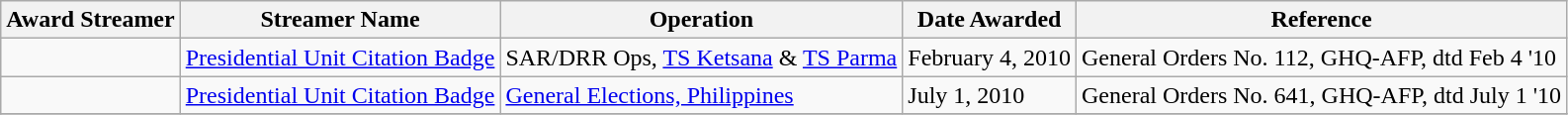<table class="wikitable">
<tr>
<th>Award Streamer</th>
<th>Streamer Name</th>
<th>Operation</th>
<th>Date Awarded</th>
<th>Reference</th>
</tr>
<tr>
<td></td>
<td><a href='#'>Presidential Unit Citation Badge</a></td>
<td>SAR/DRR Ops, <a href='#'>TS Ketsana</a> & <a href='#'>TS Parma</a></td>
<td>February 4, 2010</td>
<td>General Orders No. 112, GHQ-AFP, dtd Feb 4 '10</td>
</tr>
<tr>
<td></td>
<td><a href='#'>Presidential Unit Citation Badge</a></td>
<td><a href='#'>General Elections, Philippines</a></td>
<td>July 1, 2010</td>
<td>General Orders No. 641, GHQ-AFP, dtd July 1 '10</td>
</tr>
<tr>
</tr>
</table>
